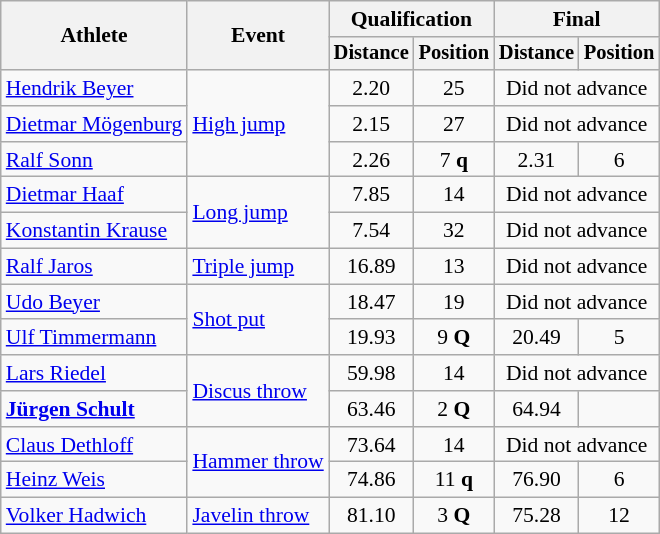<table class="wikitable" style="font-size:90%">
<tr>
<th rowspan="2">Athlete</th>
<th rowspan="2">Event</th>
<th colspan="2">Qualification</th>
<th colspan="2">Final</th>
</tr>
<tr style="font-size:95%">
<th>Distance</th>
<th>Position</th>
<th>Distance</th>
<th>Position</th>
</tr>
<tr align=center>
<td align=left><a href='#'>Hendrik Beyer</a></td>
<td align=left rowspan=3><a href='#'>High jump</a></td>
<td>2.20</td>
<td>25</td>
<td colspan=2>Did not advance</td>
</tr>
<tr align=center>
<td align=left><a href='#'>Dietmar Mögenburg</a></td>
<td>2.15</td>
<td>27</td>
<td colspan=2>Did not advance</td>
</tr>
<tr align=center>
<td align=left><a href='#'>Ralf Sonn</a></td>
<td>2.26</td>
<td>7 <strong>q</strong></td>
<td>2.31</td>
<td>6</td>
</tr>
<tr align=center>
<td align=left><a href='#'>Dietmar Haaf</a></td>
<td align=left rowspan=2><a href='#'>Long jump</a></td>
<td>7.85</td>
<td>14</td>
<td colspan=2>Did not advance</td>
</tr>
<tr align=center>
<td align=left><a href='#'>Konstantin Krause</a></td>
<td>7.54</td>
<td>32</td>
<td colspan=2>Did not advance</td>
</tr>
<tr align=center>
<td align=left><a href='#'>Ralf Jaros</a></td>
<td align=left><a href='#'>Triple jump</a></td>
<td>16.89</td>
<td>13</td>
<td colspan=2>Did not advance</td>
</tr>
<tr align=center>
<td align=left><a href='#'>Udo Beyer</a></td>
<td align=left rowspan=2><a href='#'>Shot put</a></td>
<td>18.47</td>
<td>19</td>
<td colspan=2>Did not advance</td>
</tr>
<tr align=center>
<td align=left><a href='#'>Ulf Timmermann</a></td>
<td>19.93</td>
<td>9 <strong>Q</strong></td>
<td>20.49</td>
<td>5</td>
</tr>
<tr align=center>
<td align=left><a href='#'>Lars Riedel</a></td>
<td align=left rowspan=2><a href='#'>Discus throw</a></td>
<td>59.98</td>
<td>14</td>
<td colspan=2>Did not advance</td>
</tr>
<tr align=center>
<td align=left><strong><a href='#'>Jürgen Schult</a></strong></td>
<td>63.46</td>
<td>2 <strong>Q</strong></td>
<td>64.94</td>
<td></td>
</tr>
<tr align=center>
<td align=left><a href='#'>Claus Dethloff</a></td>
<td align=left rowspan=2><a href='#'>Hammer throw</a></td>
<td>73.64</td>
<td>14</td>
<td colspan=2>Did not advance</td>
</tr>
<tr align=center>
<td align=left><a href='#'>Heinz Weis</a></td>
<td>74.86</td>
<td>11 <strong>q</strong></td>
<td>76.90</td>
<td>6</td>
</tr>
<tr align=center>
<td align=left><a href='#'>Volker Hadwich</a></td>
<td align=left><a href='#'>Javelin throw</a></td>
<td>81.10</td>
<td>3 <strong>Q</strong></td>
<td>75.28</td>
<td>12</td>
</tr>
</table>
